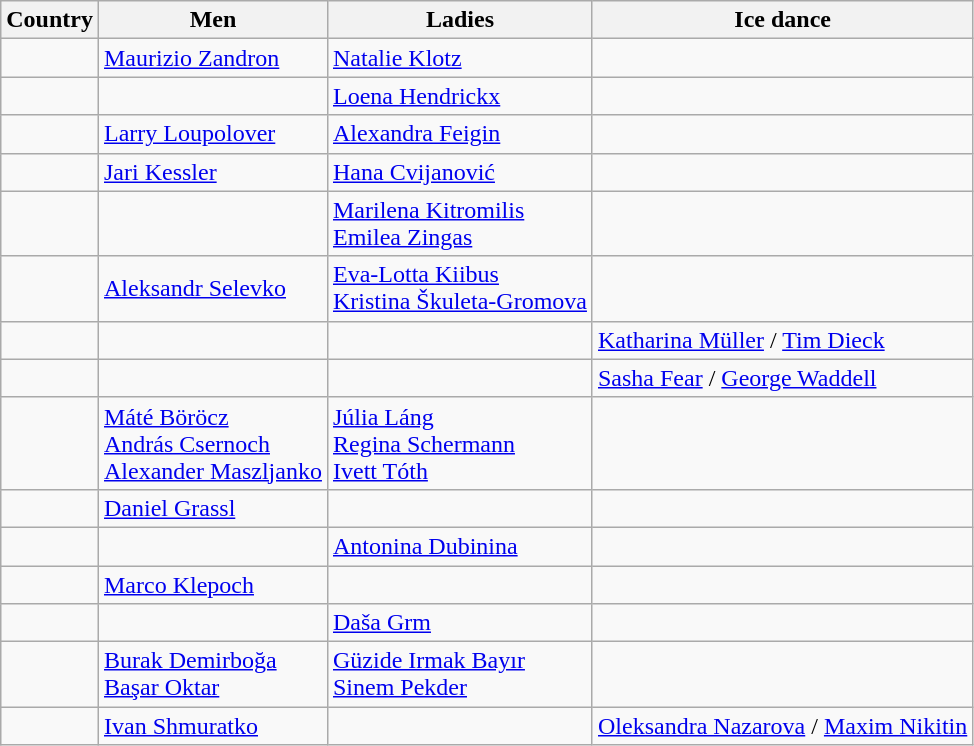<table class="wikitable">
<tr>
<th>Country</th>
<th>Men</th>
<th>Ladies</th>
<th>Ice dance</th>
</tr>
<tr>
<td></td>
<td><a href='#'>Maurizio Zandron</a></td>
<td><a href='#'>Natalie Klotz</a></td>
<td></td>
</tr>
<tr>
<td></td>
<td></td>
<td><a href='#'>Loena Hendrickx</a></td>
<td></td>
</tr>
<tr>
<td></td>
<td><a href='#'>Larry Loupolover</a></td>
<td><a href='#'>Alexandra Feigin</a></td>
<td></td>
</tr>
<tr>
<td></td>
<td><a href='#'>Jari Kessler</a></td>
<td><a href='#'>Hana Cvijanović</a></td>
<td></td>
</tr>
<tr>
<td></td>
<td></td>
<td><a href='#'>Marilena Kitromilis</a><br><a href='#'>Emilea Zingas</a></td>
<td></td>
</tr>
<tr>
<td></td>
<td><a href='#'>Aleksandr Selevko</a></td>
<td><a href='#'>Eva-Lotta Kiibus</a><br><a href='#'>Kristina Škuleta-Gromova</a></td>
<td></td>
</tr>
<tr>
<td></td>
<td></td>
<td></td>
<td><a href='#'>Katharina Müller</a> / <a href='#'>Tim Dieck</a></td>
</tr>
<tr>
<td></td>
<td></td>
<td></td>
<td><a href='#'>Sasha Fear</a> / <a href='#'>George Waddell</a></td>
</tr>
<tr>
<td></td>
<td><a href='#'>Máté Böröcz</a><br><a href='#'>András Csernoch</a><br><a href='#'>Alexander Maszljanko</a></td>
<td><a href='#'>Júlia Láng</a><br><a href='#'>Regina Schermann</a><br><a href='#'>Ivett Tóth</a></td>
<td></td>
</tr>
<tr>
<td></td>
<td><a href='#'>Daniel Grassl</a></td>
<td></td>
<td></td>
</tr>
<tr>
<td></td>
<td></td>
<td><a href='#'>Antonina Dubinina</a></td>
<td></td>
</tr>
<tr>
<td></td>
<td><a href='#'>Marco Klepoch</a></td>
<td></td>
<td></td>
</tr>
<tr>
<td></td>
<td></td>
<td><a href='#'>Daša Grm</a></td>
<td></td>
</tr>
<tr>
<td></td>
<td><a href='#'>Burak Demirboğa</a><br><a href='#'>Başar Oktar</a></td>
<td><a href='#'>Güzide Irmak Bayır</a><br><a href='#'>Sinem Pekder</a></td>
<td></td>
</tr>
<tr>
<td></td>
<td><a href='#'>Ivan Shmuratko</a></td>
<td></td>
<td><a href='#'>Oleksandra Nazarova</a> / <a href='#'>Maxim Nikitin</a></td>
</tr>
</table>
